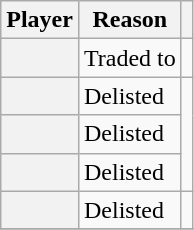<table class="wikitable plainrowheaders">
<tr>
<th scope="col">Player</th>
<th scope="col">Reason</th>
<th scope="col"></th>
</tr>
<tr>
<th scope="row"></th>
<td>Traded to </td>
<td align="center"></td>
</tr>
<tr>
<th scope=row></th>
<td>Delisted</td>
<td rowspan=3 align=center></td>
</tr>
<tr>
<th scope=row></th>
<td>Delisted</td>
</tr>
<tr>
<th scope=row></th>
<td>Delisted</td>
</tr>
<tr>
<th scope=row></th>
<td>Delisted</td>
<td align="center"></td>
</tr>
<tr>
</tr>
</table>
